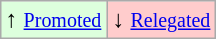<table class="wikitable" style="margin:auto;">
<tr>
<td style="background:#dfd;">↑ <small><a href='#'>Promoted</a></small></td>
<td style="background:#fcc;">↓ <small><a href='#'>Relegated</a></small></td>
</tr>
</table>
